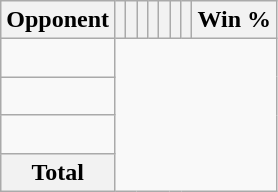<table class="wikitable sortable collapsible collapsed" style="text-align: center;">
<tr>
<th>Opponent</th>
<th></th>
<th></th>
<th></th>
<th></th>
<th></th>
<th></th>
<th></th>
<th>Win %</th>
</tr>
<tr>
<td align="left"><br></td>
</tr>
<tr>
<td align="left"><br></td>
</tr>
<tr>
<td align="left"><br></td>
</tr>
<tr class="sortbottom">
<th>Total<br></th>
</tr>
</table>
